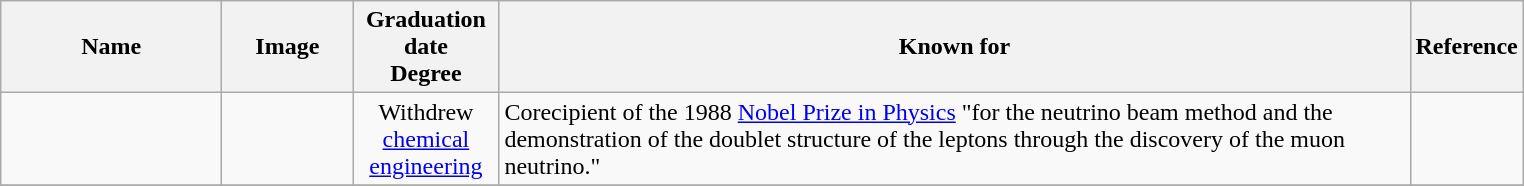<table class="wikitable sortable">
<tr>
<th scope="col" width="140">Name</th>
<th scope="col" width="80" class="unsortable">Image</th>
<th scope="col" width="90">Graduation date<br>Degree</th>
<th scope="col" width="600" class="unsortable">Known for</th>
<th scope="col" width="30" class="unsortable">Reference</th>
</tr>
<tr>
<td></td>
<td></td>
<td align=center>Withdrew <br><a href='#'>chemical engineering</a></td>
<td>Corecipient of the 1988 <a href='#'>Nobel Prize in Physics</a> "for the neutrino beam method and the demonstration of the doublet structure of the leptons through the discovery of the muon neutrino."</td>
<td align="center"></td>
</tr>
<tr>
</tr>
</table>
